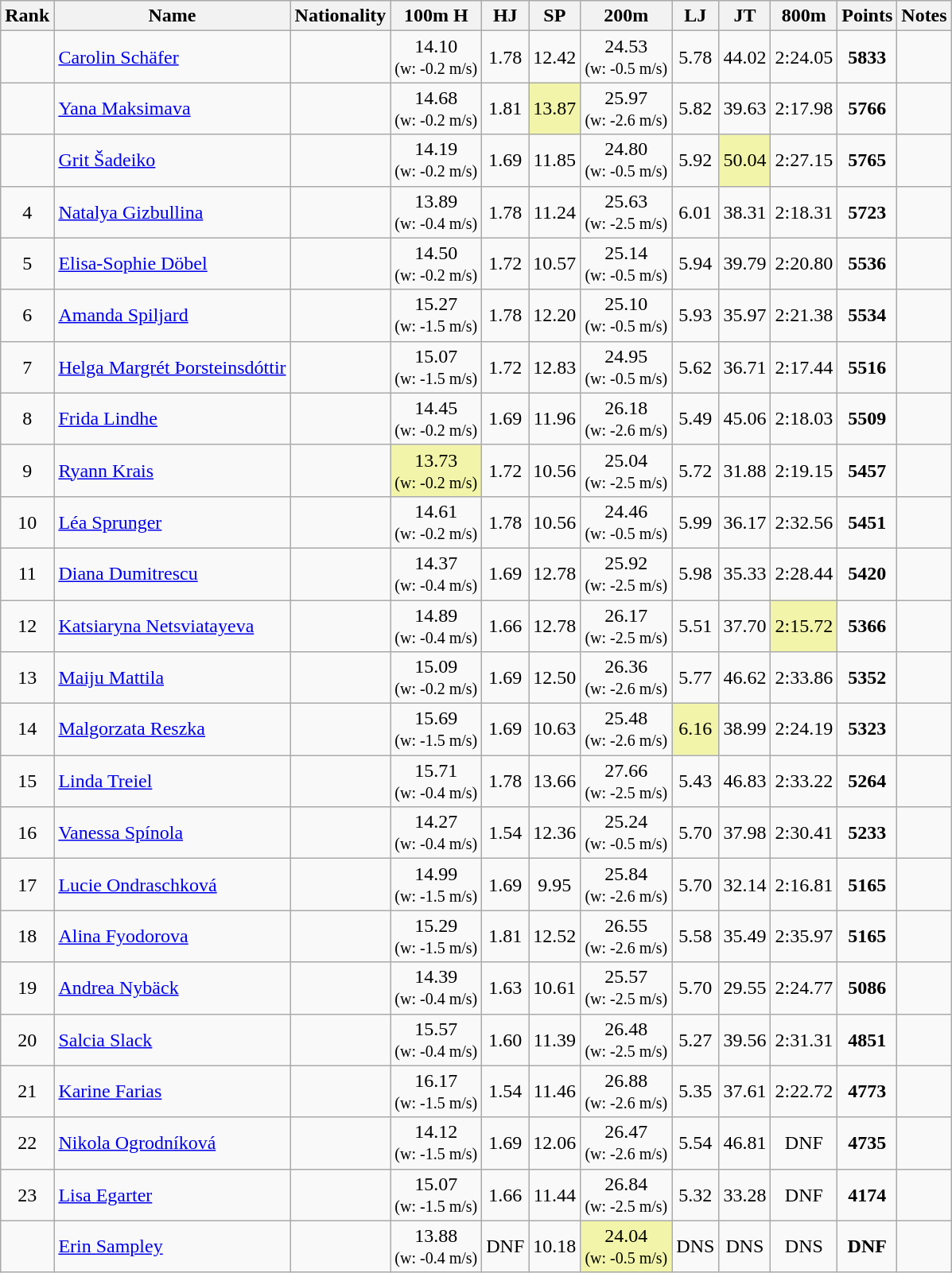<table class="wikitable sortable" style="text-align:center">
<tr>
<th>Rank</th>
<th>Name</th>
<th>Nationality</th>
<th>100m H</th>
<th>HJ</th>
<th>SP</th>
<th>200m</th>
<th>LJ</th>
<th>JT</th>
<th>800m</th>
<th>Points</th>
<th>Notes</th>
</tr>
<tr>
<td></td>
<td align=left><a href='#'>Carolin Schäfer</a></td>
<td align=left></td>
<td>14.10<br><small>(w: -0.2 m/s)</small></td>
<td>1.78</td>
<td>12.42</td>
<td>24.53<br><small>(w: -0.5 m/s)</small></td>
<td>5.78</td>
<td>44.02</td>
<td>2:24.05</td>
<td><strong>5833</strong></td>
<td></td>
</tr>
<tr>
<td></td>
<td align=left><a href='#'>Yana Maksimava</a></td>
<td align=left></td>
<td>14.68<br><small>(w: -0.2 m/s)</small></td>
<td>1.81</td>
<td bgcolor=#F2F5A9>13.87</td>
<td>25.97<br><small>(w: -2.6 m/s)</small></td>
<td>5.82</td>
<td>39.63</td>
<td>2:17.98</td>
<td><strong>5766</strong></td>
<td></td>
</tr>
<tr>
<td></td>
<td align=left><a href='#'>Grit Šadeiko</a></td>
<td align=left></td>
<td>14.19<br><small>(w: -0.2 m/s)</small></td>
<td>1.69</td>
<td>11.85</td>
<td>24.80<br><small>(w: -0.5 m/s)</small></td>
<td>5.92</td>
<td bgcolor=#F2F5A9>50.04</td>
<td>2:27.15</td>
<td><strong>5765</strong></td>
<td></td>
</tr>
<tr>
<td>4</td>
<td align=left><a href='#'>Natalya Gizbullina</a></td>
<td align=left></td>
<td>13.89<br><small>(w: -0.4 m/s)</small></td>
<td>1.78</td>
<td>11.24</td>
<td>25.63<br><small>(w: -2.5 m/s)</small></td>
<td>6.01</td>
<td>38.31</td>
<td>2:18.31</td>
<td><strong>5723</strong></td>
<td></td>
</tr>
<tr>
<td>5</td>
<td align=left><a href='#'>Elisa-Sophie Döbel</a></td>
<td align=left></td>
<td>14.50<br><small>(w: -0.2 m/s)</small></td>
<td>1.72</td>
<td>10.57</td>
<td>25.14<br><small>(w: -0.5 m/s)</small></td>
<td>5.94</td>
<td>39.79</td>
<td>2:20.80</td>
<td><strong>5536</strong></td>
<td></td>
</tr>
<tr>
<td>6</td>
<td align=left><a href='#'>Amanda Spiljard</a></td>
<td align=left></td>
<td>15.27<br><small>(w: -1.5 m/s)</small></td>
<td>1.78</td>
<td>12.20</td>
<td>25.10<br><small>(w: -0.5 m/s)</small></td>
<td>5.93</td>
<td>35.97</td>
<td>2:21.38</td>
<td><strong>5534</strong></td>
<td></td>
</tr>
<tr>
<td>7</td>
<td align=left><a href='#'>Helga Margrét Þorsteinsdóttir</a></td>
<td align=left></td>
<td>15.07<br><small>(w: -1.5 m/s)</small></td>
<td>1.72</td>
<td>12.83</td>
<td>24.95<br><small>(w: -0.5 m/s)</small></td>
<td>5.62</td>
<td>36.71</td>
<td>2:17.44</td>
<td><strong>5516</strong></td>
<td></td>
</tr>
<tr>
<td>8</td>
<td align=left><a href='#'>Frida Lindhe</a></td>
<td align=left></td>
<td>14.45<br><small>(w: -0.2 m/s)</small></td>
<td>1.69</td>
<td>11.96</td>
<td>26.18<br><small>(w: -2.6 m/s)</small></td>
<td>5.49</td>
<td>45.06</td>
<td>2:18.03</td>
<td><strong>5509</strong></td>
<td></td>
</tr>
<tr>
<td>9</td>
<td align=left><a href='#'>Ryann Krais</a></td>
<td align=left></td>
<td bgcolor=#F2F5A9>13.73<br><small>(w: -0.2 m/s)</small></td>
<td>1.72</td>
<td>10.56</td>
<td>25.04<br><small>(w: -2.5 m/s)</small></td>
<td>5.72</td>
<td>31.88</td>
<td>2:19.15</td>
<td><strong>5457</strong></td>
<td></td>
</tr>
<tr>
<td>10</td>
<td align=left><a href='#'>Léa Sprunger</a></td>
<td align=left></td>
<td>14.61<br><small>(w: -0.2 m/s)</small></td>
<td>1.78</td>
<td>10.56</td>
<td>24.46<br><small>(w: -0.5 m/s)</small></td>
<td>5.99</td>
<td>36.17</td>
<td>2:32.56</td>
<td><strong>5451</strong></td>
<td></td>
</tr>
<tr>
<td>11</td>
<td align=left><a href='#'>Diana Dumitrescu</a></td>
<td align=left></td>
<td>14.37<br><small>(w: -0.4 m/s)</small></td>
<td>1.69</td>
<td>12.78</td>
<td>25.92<br><small>(w: -2.5 m/s)</small></td>
<td>5.98</td>
<td>35.33</td>
<td>2:28.44</td>
<td><strong>5420</strong></td>
<td></td>
</tr>
<tr>
<td>12</td>
<td align=left><a href='#'>Katsiaryna Netsviatayeva</a></td>
<td align=left></td>
<td>14.89<br><small>(w: -0.4 m/s)</small></td>
<td>1.66</td>
<td>12.78</td>
<td>26.17<br><small>(w: -2.5 m/s)</small></td>
<td>5.51</td>
<td>37.70</td>
<td bgcolor=#F2F5A9>2:15.72</td>
<td><strong>5366</strong></td>
<td></td>
</tr>
<tr>
<td>13</td>
<td align=left><a href='#'>Maiju Mattila</a></td>
<td align=left></td>
<td>15.09<br><small>(w: -0.2 m/s)</small></td>
<td>1.69</td>
<td>12.50</td>
<td>26.36<br><small>(w: -2.6 m/s)</small></td>
<td>5.77</td>
<td>46.62</td>
<td>2:33.86</td>
<td><strong>5352</strong></td>
<td></td>
</tr>
<tr>
<td>14</td>
<td align=left><a href='#'>Malgorzata Reszka</a></td>
<td align=left></td>
<td>15.69<br><small>(w: -1.5 m/s)</small></td>
<td>1.69</td>
<td>10.63</td>
<td>25.48<br><small>(w: -2.6 m/s)</small></td>
<td bgcolor=#F2F5A9>6.16</td>
<td>38.99</td>
<td>2:24.19</td>
<td><strong>5323</strong></td>
<td></td>
</tr>
<tr>
<td>15</td>
<td align=left><a href='#'>Linda Treiel</a></td>
<td align=left></td>
<td>15.71<br><small>(w: -0.4 m/s)</small></td>
<td>1.78</td>
<td>13.66</td>
<td>27.66<br><small>(w: -2.5 m/s)</small></td>
<td>5.43</td>
<td>46.83</td>
<td>2:33.22</td>
<td><strong>5264</strong></td>
<td></td>
</tr>
<tr>
<td>16</td>
<td align=left><a href='#'>Vanessa Spínola</a></td>
<td align=left></td>
<td>14.27<br><small>(w: -0.4 m/s)</small></td>
<td>1.54</td>
<td>12.36</td>
<td>25.24<br><small>(w: -0.5 m/s)</small></td>
<td>5.70</td>
<td>37.98</td>
<td>2:30.41</td>
<td><strong>5233</strong></td>
<td></td>
</tr>
<tr>
<td>17</td>
<td align=left><a href='#'>Lucie Ondraschková</a></td>
<td align=left></td>
<td>14.99<br><small>(w: -1.5 m/s)</small></td>
<td>1.69</td>
<td>9.95</td>
<td>25.84<br><small>(w: -2.6 m/s)</small></td>
<td>5.70</td>
<td>32.14</td>
<td>2:16.81</td>
<td><strong>5165</strong></td>
<td></td>
</tr>
<tr>
<td>18</td>
<td align=left><a href='#'>Alina Fyodorova</a></td>
<td align=left></td>
<td>15.29<br><small>(w: -1.5 m/s)</small></td>
<td>1.81</td>
<td>12.52</td>
<td>26.55<br><small>(w: -2.6 m/s)</small></td>
<td>5.58</td>
<td>35.49</td>
<td>2:35.97</td>
<td><strong>5165</strong></td>
<td></td>
</tr>
<tr>
<td>19</td>
<td align=left><a href='#'>Andrea Nybäck</a></td>
<td align=left></td>
<td>14.39<br><small>(w: -0.4 m/s)</small></td>
<td>1.63</td>
<td>10.61</td>
<td>25.57<br><small>(w: -2.5 m/s)</small></td>
<td>5.70</td>
<td>29.55</td>
<td>2:24.77</td>
<td><strong>5086</strong></td>
<td></td>
</tr>
<tr>
<td>20</td>
<td align=left><a href='#'>Salcia Slack</a></td>
<td align=left></td>
<td>15.57<br><small>(w: -0.4 m/s)</small></td>
<td>1.60</td>
<td>11.39</td>
<td>26.48<br><small>(w: -2.5 m/s)</small></td>
<td>5.27</td>
<td>39.56</td>
<td>2:31.31</td>
<td><strong>4851</strong></td>
<td></td>
</tr>
<tr>
<td>21</td>
<td align=left><a href='#'>Karine Farias</a></td>
<td align=left></td>
<td>16.17<br><small>(w: -1.5 m/s)</small></td>
<td>1.54</td>
<td>11.46</td>
<td>26.88<br><small>(w: -2.6 m/s)</small></td>
<td>5.35</td>
<td>37.61</td>
<td>2:22.72</td>
<td><strong>4773</strong></td>
<td></td>
</tr>
<tr>
<td>22</td>
<td align=left><a href='#'>Nikola Ogrodníková</a></td>
<td align=left></td>
<td>14.12<br><small>(w: -1.5 m/s)</small></td>
<td>1.69</td>
<td>12.06</td>
<td>26.47<br><small>(w: -2.6 m/s)</small></td>
<td>5.54</td>
<td>46.81</td>
<td>DNF</td>
<td><strong>4735</strong></td>
<td></td>
</tr>
<tr>
<td>23</td>
<td align=left><a href='#'>Lisa Egarter</a></td>
<td align=left></td>
<td>15.07<br><small>(w: -1.5 m/s)</small></td>
<td>1.66</td>
<td>11.44</td>
<td>26.84<br><small>(w: -2.5 m/s)</small></td>
<td>5.32</td>
<td>33.28</td>
<td>DNF</td>
<td><strong>4174</strong></td>
<td></td>
</tr>
<tr>
<td></td>
<td align=left><a href='#'>Erin Sampley</a></td>
<td align=left></td>
<td>13.88<br><small>(w: -0.4 m/s)</small></td>
<td>DNF</td>
<td>10.18</td>
<td bgcolor=#F2F5A9>24.04<br><small>(w: -0.5 m/s)</small></td>
<td>DNS</td>
<td>DNS</td>
<td>DNS</td>
<td><strong>DNF</strong></td>
<td></td>
</tr>
</table>
